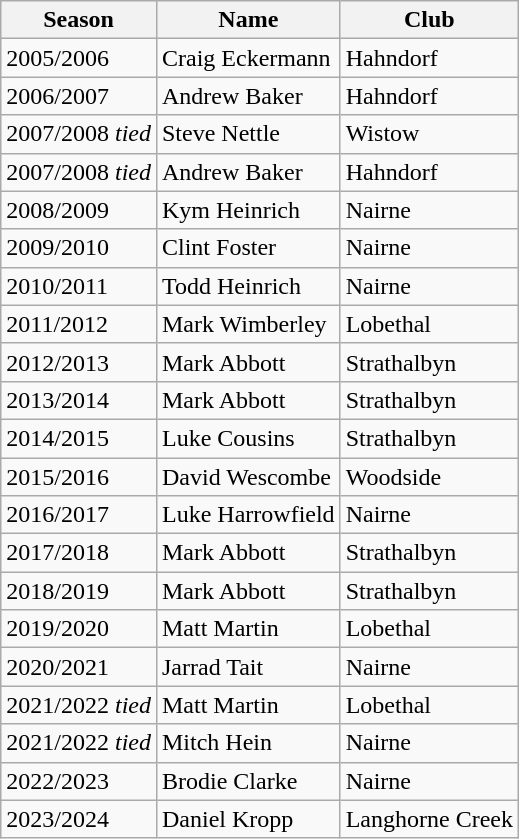<table class="wikitable">
<tr>
<th>Season</th>
<th>Name</th>
<th>Club</th>
</tr>
<tr>
<td>2005/2006</td>
<td>Craig Eckermann</td>
<td>Hahndorf</td>
</tr>
<tr>
<td>2006/2007</td>
<td>Andrew Baker</td>
<td>Hahndorf</td>
</tr>
<tr>
<td>2007/2008 <em>tied</em></td>
<td>Steve Nettle</td>
<td>Wistow</td>
</tr>
<tr>
<td>2007/2008 <em>tied</em></td>
<td>Andrew Baker</td>
<td>Hahndorf</td>
</tr>
<tr>
<td>2008/2009</td>
<td>Kym Heinrich</td>
<td>Nairne</td>
</tr>
<tr>
<td>2009/2010</td>
<td>Clint Foster</td>
<td>Nairne</td>
</tr>
<tr>
<td>2010/2011</td>
<td>Todd Heinrich</td>
<td>Nairne</td>
</tr>
<tr>
<td>2011/2012</td>
<td>Mark Wimberley</td>
<td>Lobethal</td>
</tr>
<tr>
<td>2012/2013</td>
<td>Mark Abbott</td>
<td>Strathalbyn</td>
</tr>
<tr>
<td>2013/2014</td>
<td>Mark Abbott</td>
<td>Strathalbyn</td>
</tr>
<tr>
<td>2014/2015</td>
<td>Luke Cousins</td>
<td>Strathalbyn</td>
</tr>
<tr>
<td>2015/2016</td>
<td>David Wescombe</td>
<td>Woodside</td>
</tr>
<tr>
<td>2016/2017</td>
<td>Luke Harrowfield</td>
<td>Nairne</td>
</tr>
<tr>
<td>2017/2018</td>
<td>Mark Abbott</td>
<td>Strathalbyn</td>
</tr>
<tr>
<td>2018/2019</td>
<td>Mark Abbott</td>
<td>Strathalbyn</td>
</tr>
<tr>
<td>2019/2020</td>
<td>Matt Martin</td>
<td>Lobethal</td>
</tr>
<tr>
<td>2020/2021</td>
<td>Jarrad Tait</td>
<td>Nairne</td>
</tr>
<tr>
<td>2021/2022 <em>tied</em></td>
<td>Matt Martin</td>
<td>Lobethal</td>
</tr>
<tr>
<td>2021/2022 <em>tied</em></td>
<td>Mitch Hein</td>
<td>Nairne</td>
</tr>
<tr>
<td>2022/2023</td>
<td>Brodie Clarke</td>
<td>Nairne</td>
</tr>
<tr>
<td>2023/2024</td>
<td>Daniel Kropp</td>
<td>Langhorne Creek</td>
</tr>
</table>
